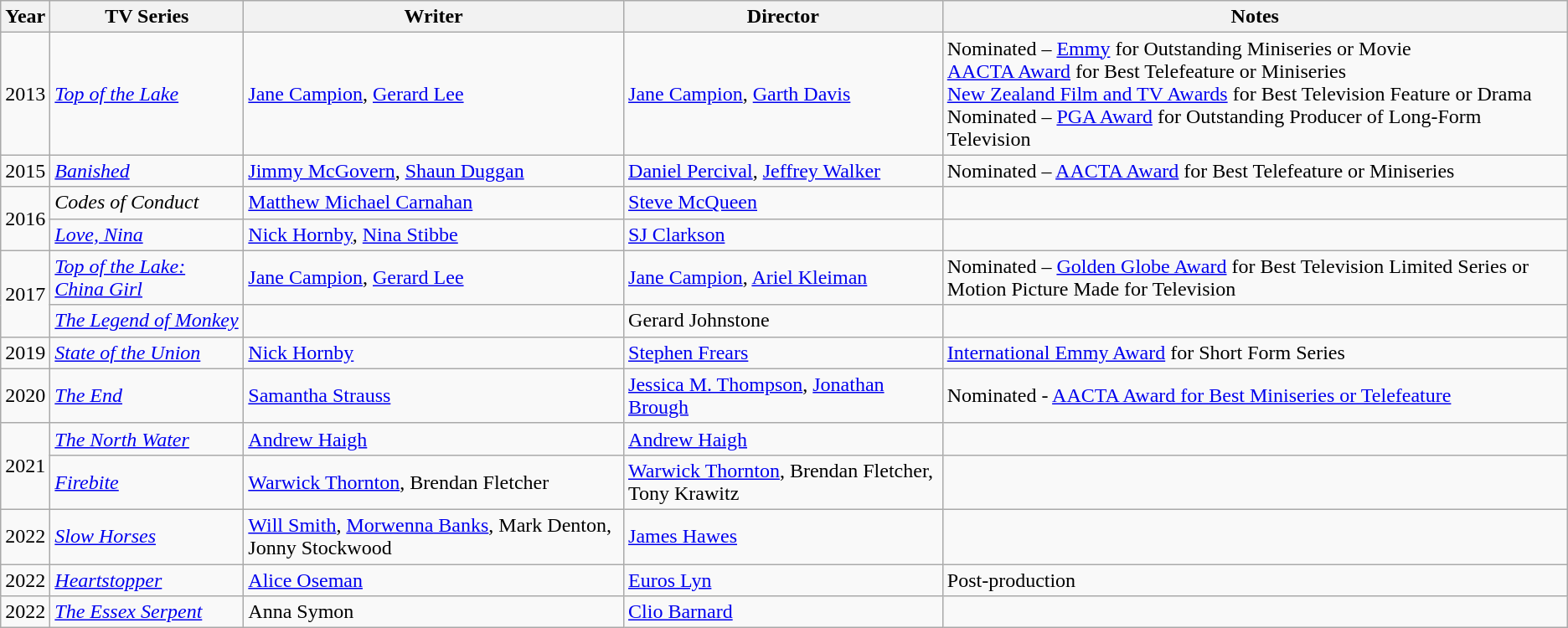<table class="wikitable">
<tr>
<th>Year</th>
<th>TV Series</th>
<th>Writer</th>
<th>Director</th>
<th>Notes</th>
</tr>
<tr>
<td>2013</td>
<td><em><a href='#'>Top of the Lake</a></em></td>
<td><a href='#'>Jane Campion</a>, <a href='#'>Gerard Lee</a></td>
<td><a href='#'>Jane Campion</a>, <a href='#'>Garth Davis</a></td>
<td>Nominated – <a href='#'>Emmy</a> for Outstanding Miniseries or Movie<br><a href='#'>AACTA Award</a> for Best Telefeature or Miniseries<br><a href='#'>New Zealand Film and TV Awards</a> for Best Television Feature or Drama<br>Nominated – <a href='#'>PGA Award</a> for Outstanding Producer of Long-Form Television</td>
</tr>
<tr>
<td>2015</td>
<td><em><a href='#'>Banished</a></em></td>
<td><a href='#'>Jimmy McGovern</a>, <a href='#'>Shaun Duggan</a></td>
<td><a href='#'>Daniel Percival</a>, <a href='#'>Jeffrey Walker</a></td>
<td>Nominated – <a href='#'>AACTA Award</a> for Best Telefeature or Miniseries</td>
</tr>
<tr>
<td rowspan="2">2016</td>
<td><em>Codes of Conduct</em></td>
<td><a href='#'>Matthew Michael Carnahan</a></td>
<td><a href='#'>Steve McQueen</a></td>
<td></td>
</tr>
<tr>
<td><em><a href='#'>Love, Nina</a></em></td>
<td><a href='#'>Nick Hornby</a>, <a href='#'>Nina Stibbe</a></td>
<td><a href='#'>SJ Clarkson</a></td>
<td></td>
</tr>
<tr>
<td rowspan="2">2017</td>
<td><em><a href='#'>Top of the Lake: China Girl</a></em></td>
<td><a href='#'>Jane Campion</a>, <a href='#'>Gerard Lee</a></td>
<td><a href='#'>Jane Campion</a>, <a href='#'>Ariel Kleiman</a></td>
<td>Nominated – <a href='#'>Golden Globe Award</a> for Best Television Limited Series or Motion Picture Made for Television</td>
</tr>
<tr>
<td><em><a href='#'>The Legend of Monkey</a></em></td>
<td></td>
<td>Gerard Johnstone</td>
<td></td>
</tr>
<tr>
<td>2019</td>
<td><em><a href='#'>State of the Union</a></em></td>
<td><a href='#'>Nick Hornby</a></td>
<td><a href='#'>Stephen Frears</a></td>
<td><a href='#'>International Emmy Award</a> for Short Form Series</td>
</tr>
<tr>
<td>2020</td>
<td><em><a href='#'>The End</a></em></td>
<td><a href='#'>Samantha Strauss</a></td>
<td><a href='#'>Jessica M. Thompson</a>, <a href='#'>Jonathan Brough</a></td>
<td>Nominated - <a href='#'>AACTA Award for Best Miniseries or Telefeature</a></td>
</tr>
<tr>
<td rowspan="2">2021</td>
<td><em><a href='#'>The North Water</a></em></td>
<td><a href='#'>Andrew Haigh</a></td>
<td><a href='#'>Andrew Haigh</a></td>
<td></td>
</tr>
<tr>
<td><em><a href='#'>Firebite</a></em></td>
<td><a href='#'>Warwick Thornton</a>, Brendan Fletcher</td>
<td><a href='#'>Warwick Thornton</a>, Brendan Fletcher, Tony Krawitz</td>
<td></td>
</tr>
<tr>
<td>2022</td>
<td><em><a href='#'>Slow Horses</a></em></td>
<td><a href='#'>Will Smith</a>, <a href='#'>Morwenna Banks</a>, Mark Denton, Jonny Stockwood</td>
<td><a href='#'>James Hawes</a></td>
<td></td>
</tr>
<tr>
<td>2022</td>
<td><em><a href='#'>Heartstopper</a></em></td>
<td><a href='#'>Alice Oseman</a></td>
<td><a href='#'>Euros Lyn</a></td>
<td>Post-production</td>
</tr>
<tr>
<td>2022</td>
<td><em><a href='#'>The Essex Serpent</a></em></td>
<td>Anna Symon</td>
<td><a href='#'>Clio Barnard</a></td>
<td></td>
</tr>
</table>
